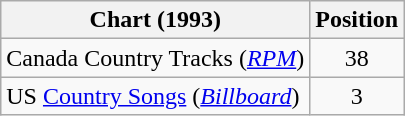<table class="wikitable sortable">
<tr>
<th scope="col">Chart (1993)</th>
<th scope="col">Position</th>
</tr>
<tr>
<td>Canada Country Tracks (<em><a href='#'>RPM</a></em>)</td>
<td align="center">38</td>
</tr>
<tr>
<td>US <a href='#'>Country Songs</a> (<em><a href='#'>Billboard</a></em>)</td>
<td align="center">3</td>
</tr>
</table>
